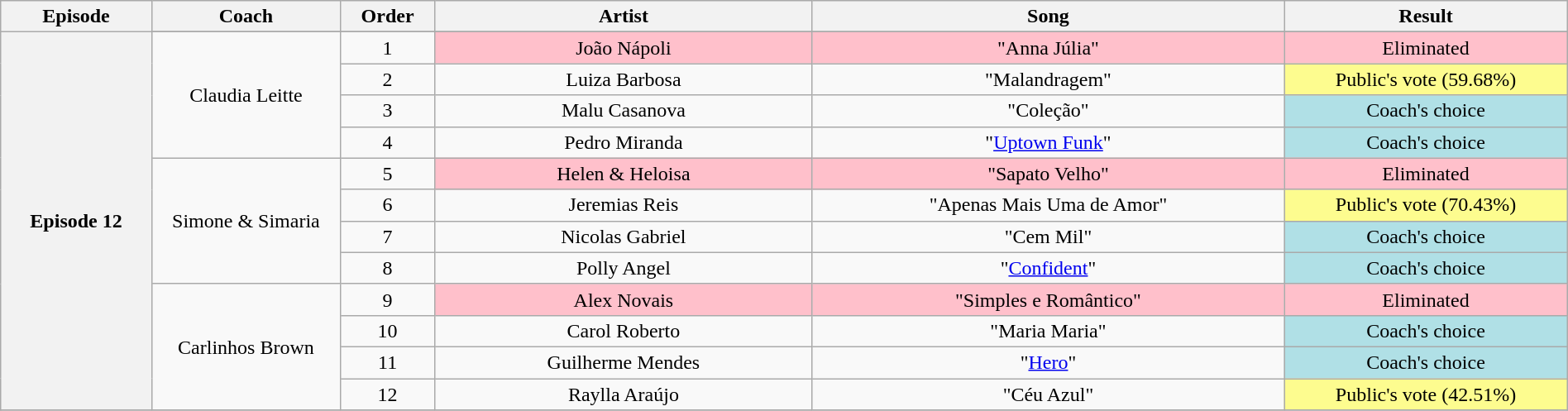<table class="wikitable" style="text-align:center; width:100%;">
<tr>
<th scope="col" width="08%">Episode</th>
<th scope="col" width="10%">Coach</th>
<th scope="col" width="05%">Order</th>
<th scope="col" width="20%">Artist</th>
<th scope="col" width="25%">Song</th>
<th scope="col" width="15%">Result</th>
</tr>
<tr>
<th scope="col" rowspan=13>Episode 12<br><small></small></th>
</tr>
<tr>
<td rowspan=4>Claudia Leitte</td>
<td>1</td>
<td bgcolor=FFC0CB>João Nápoli</td>
<td bgcolor=FFC0CB>"Anna Júlia"</td>
<td bgcolor=FFC0CB>Eliminated</td>
</tr>
<tr>
<td>2</td>
<td>Luiza Barbosa</td>
<td>"Malandragem"</td>
<td bgcolor=FDFC8F>Public's vote (59.68%)</td>
</tr>
<tr>
<td>3</td>
<td>Malu Casanova</td>
<td>"Coleção"</td>
<td bgcolor=B0E0E6>Coach's choice</td>
</tr>
<tr>
<td>4</td>
<td>Pedro Miranda</td>
<td>"<a href='#'>Uptown Funk</a>"</td>
<td bgcolor=B0E0E6>Coach's choice</td>
</tr>
<tr>
<td rowspan=4>Simone & Simaria</td>
<td>5</td>
<td bgcolor=FFC0CB>Helen & Heloisa</td>
<td bgcolor=FFC0CB>"Sapato Velho"</td>
<td bgcolor=FFC0CB>Eliminated</td>
</tr>
<tr>
<td>6</td>
<td>Jeremias Reis</td>
<td>"Apenas Mais Uma de Amor"</td>
<td bgcolor=FDFC8F>Public's vote (70.43%)</td>
</tr>
<tr>
<td>7</td>
<td>Nicolas Gabriel</td>
<td>"Cem Mil"</td>
<td bgcolor=B0E0E6>Coach's choice</td>
</tr>
<tr>
<td>8</td>
<td>Polly Angel</td>
<td>"<a href='#'>Confident</a>"</td>
<td bgcolor=B0E0E6>Coach's choice</td>
</tr>
<tr>
<td rowspan=4>Carlinhos Brown</td>
<td>9</td>
<td bgcolor=FFC0CB>Alex Novais</td>
<td bgcolor=FFC0CB>"Simples e Romântico"</td>
<td bgcolor=FFC0CB>Eliminated</td>
</tr>
<tr>
<td>10</td>
<td>Carol Roberto</td>
<td>"Maria Maria"</td>
<td bgcolor=B0E0E6>Coach's choice</td>
</tr>
<tr>
<td>11</td>
<td>Guilherme Mendes</td>
<td>"<a href='#'>Hero</a>"</td>
<td bgcolor=B0E0E6>Coach's choice</td>
</tr>
<tr>
<td>12</td>
<td>Raylla Araújo</td>
<td>"Céu Azul"</td>
<td bgcolor=FDFC8F>Public's vote (42.51%)</td>
</tr>
<tr>
</tr>
</table>
